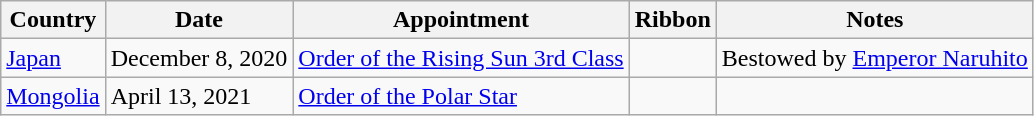<table class="wikitable sortable">
<tr>
<th>Country</th>
<th>Date</th>
<th>Appointment</th>
<th>Ribbon</th>
<th>Notes</th>
</tr>
<tr>
<td><a href='#'>Japan</a></td>
<td>December 8, 2020</td>
<td><a href='#'>Order of the Rising Sun 3rd Class</a></td>
<td></td>
<td>Bestowed by <a href='#'>Emperor Naruhito</a></td>
</tr>
<tr>
<td><a href='#'>Mongolia</a></td>
<td>April 13, 2021</td>
<td><a href='#'>Order of the Polar Star</a></td>
<td></td>
<td></td>
</tr>
</table>
